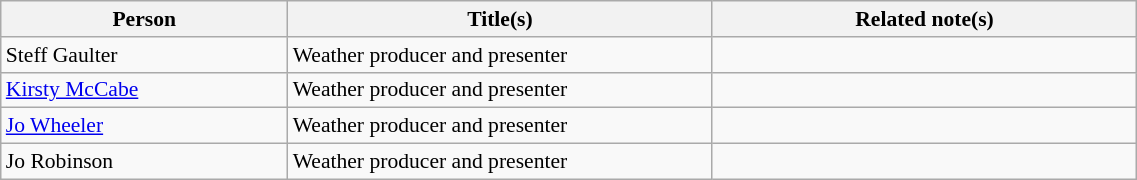<table class="wikitable" style="font-size:90%; width:60%;">
<tr>
<th scope="col" style="width: 25%;">Person</th>
<th scope="col" style="width: 37%;">Title(s)</th>
<th scope="col" style="width: 37%;">Related note(s)</th>
</tr>
<tr>
<td>Steff Gaulter</td>
<td>Weather producer and presenter</td>
<td></td>
</tr>
<tr>
<td><a href='#'>Kirsty McCabe</a></td>
<td>Weather producer and presenter</td>
<td></td>
</tr>
<tr>
<td><a href='#'>Jo Wheeler</a></td>
<td>Weather producer and presenter</td>
<td></td>
</tr>
<tr>
<td>Jo Robinson</td>
<td>Weather producer and presenter</td>
<td></td>
</tr>
</table>
